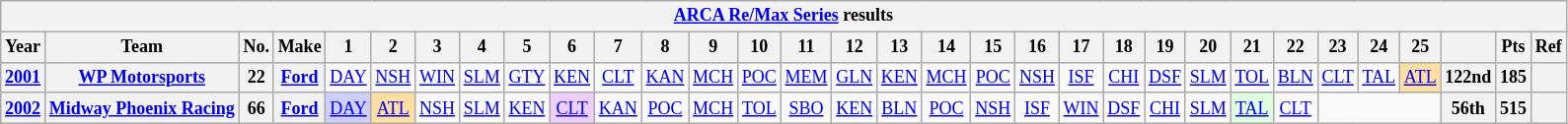<table class="wikitable" style="text-align:center; font-size:75%">
<tr>
<th colspan=32><a href='#'>ARCA Re/Max Series</a> results</th>
</tr>
<tr>
<th>Year</th>
<th>Team</th>
<th>No.</th>
<th>Make</th>
<th>1</th>
<th>2</th>
<th>3</th>
<th>4</th>
<th>5</th>
<th>6</th>
<th>7</th>
<th>8</th>
<th>9</th>
<th>10</th>
<th>11</th>
<th>12</th>
<th>13</th>
<th>14</th>
<th>15</th>
<th>16</th>
<th>17</th>
<th>18</th>
<th>19</th>
<th>20</th>
<th>21</th>
<th>22</th>
<th>23</th>
<th>24</th>
<th>25</th>
<th></th>
<th>Pts</th>
<th>Ref</th>
</tr>
<tr>
<th><a href='#'>2001</a></th>
<th><a href='#'>WP Motorsports</a></th>
<th>22</th>
<th><a href='#'>Ford</a></th>
<td><a href='#'>DAY</a></td>
<td><a href='#'>NSH</a></td>
<td><a href='#'>WIN</a></td>
<td><a href='#'>SLM</a></td>
<td><a href='#'>GTY</a></td>
<td><a href='#'>KEN</a></td>
<td><a href='#'>CLT</a></td>
<td><a href='#'>KAN</a></td>
<td><a href='#'>MCH</a></td>
<td><a href='#'>POC</a></td>
<td><a href='#'>MEM</a></td>
<td><a href='#'>GLN</a></td>
<td><a href='#'>KEN</a></td>
<td><a href='#'>MCH</a></td>
<td><a href='#'>POC</a></td>
<td><a href='#'>NSH</a></td>
<td><a href='#'>ISF</a></td>
<td><a href='#'>CHI</a></td>
<td><a href='#'>DSF</a></td>
<td><a href='#'>SLM</a></td>
<td><a href='#'>TOL</a></td>
<td><a href='#'>BLN</a></td>
<td><a href='#'>CLT</a></td>
<td><a href='#'>TAL</a></td>
<td style="background:#FFDF9F;"><a href='#'>ATL</a><br></td>
<th>122nd</th>
<th>185</th>
<th></th>
</tr>
<tr>
<th><a href='#'>2002</a></th>
<th><a href='#'>Midway Phoenix Racing</a></th>
<th>66</th>
<th><a href='#'>Ford</a></th>
<td style="background:#CFCFFF;"><a href='#'>DAY</a><br></td>
<td style="background:#FFDF9F;"><a href='#'>ATL</a><br></td>
<td><a href='#'>NSH</a></td>
<td><a href='#'>SLM</a></td>
<td><a href='#'>KEN</a></td>
<td style="background:#EFCFFF;"><a href='#'>CLT</a><br></td>
<td><a href='#'>KAN</a></td>
<td><a href='#'>POC</a></td>
<td><a href='#'>MCH</a></td>
<td><a href='#'>TOL</a></td>
<td><a href='#'>SBO</a></td>
<td><a href='#'>KEN</a></td>
<td><a href='#'>BLN</a></td>
<td><a href='#'>POC</a></td>
<td><a href='#'>NSH</a></td>
<td><a href='#'>ISF</a></td>
<td><a href='#'>WIN</a></td>
<td><a href='#'>DSF</a></td>
<td><a href='#'>CHI</a></td>
<td><a href='#'>SLM</a></td>
<td style="background:#DFFFDF;"><a href='#'>TAL</a><br></td>
<td><a href='#'>CLT</a></td>
<td colspan=3></td>
<th>56th</th>
<th>515</th>
<th></th>
</tr>
</table>
